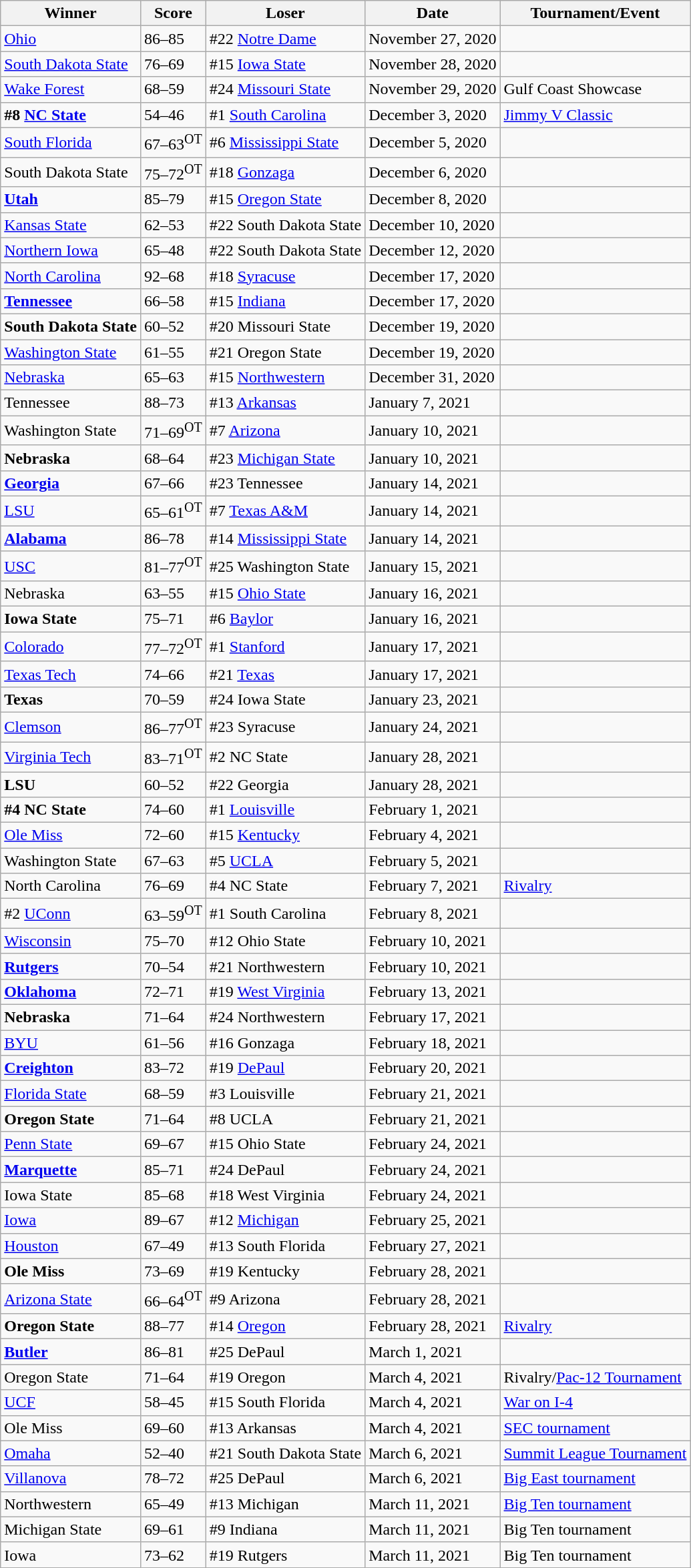<table class="wikitable sortable">
<tr>
<th>Winner</th>
<th>Score</th>
<th>Loser</th>
<th>Date</th>
<th>Tournament/Event</th>
</tr>
<tr>
<td><a href='#'>Ohio</a></td>
<td>86–85</td>
<td>#22 <a href='#'>Notre Dame</a></td>
<td>November 27, 2020</td>
<td></td>
</tr>
<tr>
<td><a href='#'>South Dakota State</a></td>
<td>76–69</td>
<td>#15 <a href='#'>Iowa State</a></td>
<td>November 28, 2020</td>
<td></td>
</tr>
<tr>
<td><a href='#'>Wake Forest</a></td>
<td>68–59</td>
<td>#24 <a href='#'>Missouri State</a></td>
<td>November 29, 2020</td>
<td>Gulf Coast Showcase</td>
</tr>
<tr>
<td><strong>#8 <a href='#'>NC State</a></strong></td>
<td>54–46</td>
<td>#1 <a href='#'>South Carolina</a></td>
<td>December 3, 2020</td>
<td><a href='#'>Jimmy V Classic</a></td>
</tr>
<tr>
<td><a href='#'>South Florida</a></td>
<td>67–63<sup>OT</sup></td>
<td>#6 <a href='#'>Mississippi State</a></td>
<td>December 5, 2020</td>
<td></td>
</tr>
<tr>
<td>South Dakota State</td>
<td>75–72<sup>OT</sup></td>
<td>#18 <a href='#'>Gonzaga</a></td>
<td>December 6, 2020</td>
<td></td>
</tr>
<tr>
<td><strong><a href='#'>Utah</a></strong></td>
<td>85–79</td>
<td>#15 <a href='#'>Oregon State</a></td>
<td>December 8, 2020</td>
<td></td>
</tr>
<tr>
<td><a href='#'>Kansas State</a></td>
<td>62–53</td>
<td>#22 South Dakota State</td>
<td>December 10, 2020</td>
<td></td>
</tr>
<tr>
<td><a href='#'>Northern Iowa</a></td>
<td>65–48</td>
<td>#22 South Dakota State</td>
<td>December 12, 2020</td>
<td></td>
</tr>
<tr>
<td><a href='#'>North Carolina</a></td>
<td>92–68</td>
<td>#18 <a href='#'>Syracuse</a></td>
<td>December 17, 2020</td>
<td></td>
</tr>
<tr>
<td><strong><a href='#'>Tennessee</a></strong></td>
<td>66–58</td>
<td>#15 <a href='#'>Indiana</a></td>
<td>December 17, 2020</td>
<td></td>
</tr>
<tr>
<td><strong>South Dakota State</strong></td>
<td>60–52</td>
<td>#20 Missouri State</td>
<td>December 19, 2020</td>
<td></td>
</tr>
<tr>
<td><a href='#'>Washington State</a></td>
<td>61–55</td>
<td>#21 Oregon State</td>
<td>December 19, 2020</td>
<td></td>
</tr>
<tr>
<td><a href='#'>Nebraska</a></td>
<td>65–63</td>
<td>#15 <a href='#'>Northwestern</a></td>
<td>December 31, 2020</td>
<td></td>
</tr>
<tr>
<td>Tennessee</td>
<td>88–73</td>
<td>#13 <a href='#'>Arkansas</a></td>
<td>January 7, 2021</td>
<td></td>
</tr>
<tr>
<td>Washington State</td>
<td>71–69<sup>OT</sup></td>
<td>#7 <a href='#'>Arizona</a></td>
<td>January 10, 2021</td>
<td></td>
</tr>
<tr>
<td><strong>Nebraska</strong></td>
<td>68–64</td>
<td>#23 <a href='#'>Michigan State</a></td>
<td>January 10, 2021</td>
<td></td>
</tr>
<tr>
<td><strong><a href='#'>Georgia</a></strong></td>
<td>67–66</td>
<td>#23 Tennessee</td>
<td>January 14, 2021</td>
<td></td>
</tr>
<tr>
<td><a href='#'>LSU</a></td>
<td>65–61<sup>OT</sup></td>
<td>#7 <a href='#'>Texas A&M</a></td>
<td>January 14, 2021</td>
<td></td>
</tr>
<tr>
<td><strong><a href='#'>Alabama</a></strong></td>
<td>86–78</td>
<td>#14 <a href='#'>Mississippi State</a></td>
<td>January 14, 2021</td>
<td></td>
</tr>
<tr>
<td><a href='#'>USC</a></td>
<td>81–77<sup>OT</sup></td>
<td>#25 Washington State</td>
<td>January 15, 2021</td>
<td></td>
</tr>
<tr>
<td>Nebraska</td>
<td>63–55</td>
<td>#15 <a href='#'>Ohio State</a></td>
<td>January 16, 2021</td>
<td></td>
</tr>
<tr>
<td><strong>Iowa State</strong></td>
<td>75–71</td>
<td>#6 <a href='#'>Baylor</a></td>
<td>January 16, 2021</td>
<td></td>
</tr>
<tr>
<td><a href='#'>Colorado</a></td>
<td>77–72<sup>OT</sup></td>
<td>#1 <a href='#'>Stanford</a></td>
<td>January 17, 2021</td>
<td></td>
</tr>
<tr>
<td><a href='#'>Texas Tech</a></td>
<td>74–66</td>
<td>#21 <a href='#'>Texas</a></td>
<td>January 17, 2021</td>
<td></td>
</tr>
<tr>
<td><strong>Texas</strong></td>
<td>70–59</td>
<td>#24 Iowa State</td>
<td>January 23, 2021</td>
<td></td>
</tr>
<tr>
<td><a href='#'>Clemson</a></td>
<td>86–77<sup>OT</sup></td>
<td>#23 Syracuse</td>
<td>January 24, 2021</td>
<td></td>
</tr>
<tr>
<td><a href='#'>Virginia Tech</a></td>
<td>83–71<sup>OT</sup></td>
<td>#2 NC State</td>
<td>January 28, 2021</td>
<td></td>
</tr>
<tr>
<td><strong>LSU</strong></td>
<td>60–52</td>
<td>#22 Georgia</td>
<td>January 28, 2021</td>
<td></td>
</tr>
<tr>
<td><strong>#4 NC State</strong></td>
<td>74–60</td>
<td>#1 <a href='#'>Louisville</a></td>
<td>February 1, 2021</td>
<td></td>
</tr>
<tr>
<td><a href='#'>Ole Miss</a></td>
<td>72–60</td>
<td>#15 <a href='#'>Kentucky</a></td>
<td>February 4, 2021</td>
<td></td>
</tr>
<tr>
<td>Washington State</td>
<td>67–63</td>
<td>#5 <a href='#'>UCLA</a></td>
<td>February 5, 2021</td>
<td></td>
</tr>
<tr>
<td>North Carolina</td>
<td>76–69</td>
<td>#4 NC State</td>
<td>February 7, 2021</td>
<td><a href='#'>Rivalry</a></td>
</tr>
<tr>
<td>#2 <a href='#'>UConn</a></td>
<td>63–59<sup>OT</sup></td>
<td>#1 South Carolina</td>
<td>February 8, 2021</td>
<td></td>
</tr>
<tr>
<td><a href='#'>Wisconsin</a></td>
<td>75–70</td>
<td>#12 Ohio State</td>
<td>February 10, 2021</td>
<td></td>
</tr>
<tr>
<td><strong><a href='#'>Rutgers</a></strong></td>
<td>70–54</td>
<td>#21 Northwestern</td>
<td>February 10, 2021</td>
<td></td>
</tr>
<tr>
<td><strong><a href='#'>Oklahoma</a></strong></td>
<td>72–71</td>
<td>#19 <a href='#'>West Virginia</a></td>
<td>February 13, 2021</td>
<td></td>
</tr>
<tr>
<td><strong>Nebraska</strong></td>
<td>71–64</td>
<td>#24 Northwestern</td>
<td>February 17, 2021</td>
<td></td>
</tr>
<tr>
<td><a href='#'>BYU</a></td>
<td>61–56</td>
<td>#16 Gonzaga</td>
<td>February 18, 2021</td>
<td></td>
</tr>
<tr>
<td><strong><a href='#'>Creighton</a></strong></td>
<td>83–72</td>
<td>#19 <a href='#'>DePaul</a></td>
<td>February 20, 2021</td>
<td></td>
</tr>
<tr>
<td><a href='#'>Florida State</a></td>
<td>68–59</td>
<td>#3 Louisville</td>
<td>February 21, 2021</td>
<td></td>
</tr>
<tr>
<td><strong>Oregon State</strong></td>
<td>71–64</td>
<td>#8 UCLA</td>
<td>February 21, 2021</td>
<td></td>
</tr>
<tr>
<td><a href='#'>Penn State</a></td>
<td>69–67</td>
<td>#15 Ohio State</td>
<td>February 24, 2021</td>
<td></td>
</tr>
<tr>
<td><strong><a href='#'>Marquette</a></strong></td>
<td>85–71</td>
<td>#24 DePaul</td>
<td>February 24, 2021</td>
<td></td>
</tr>
<tr>
<td>Iowa State</td>
<td>85–68</td>
<td>#18 West Virginia</td>
<td>February 24, 2021</td>
<td></td>
</tr>
<tr>
<td><a href='#'>Iowa</a></td>
<td>89–67</td>
<td>#12 <a href='#'>Michigan</a></td>
<td>February 25, 2021</td>
<td></td>
</tr>
<tr>
<td><a href='#'>Houston</a></td>
<td>67–49</td>
<td>#13 South Florida</td>
<td>February 27, 2021</td>
<td></td>
</tr>
<tr>
<td><strong>Ole Miss</strong></td>
<td>73–69</td>
<td>#19 Kentucky</td>
<td>February 28, 2021</td>
<td></td>
</tr>
<tr>
<td><a href='#'>Arizona State</a></td>
<td>66–64<sup>OT</sup></td>
<td>#9 Arizona</td>
<td>February 28, 2021</td>
<td></td>
</tr>
<tr>
<td><strong>Oregon State</strong></td>
<td>88–77</td>
<td>#14 <a href='#'>Oregon</a></td>
<td>February 28, 2021</td>
<td><a href='#'>Rivalry</a></td>
</tr>
<tr>
<td><strong><a href='#'>Butler</a></strong></td>
<td>86–81</td>
<td>#25 DePaul</td>
<td>March 1, 2021</td>
<td></td>
</tr>
<tr>
<td>Oregon State</td>
<td>71–64</td>
<td>#19 Oregon</td>
<td>March 4, 2021</td>
<td>Rivalry/<a href='#'>Pac-12 Tournament</a></td>
</tr>
<tr>
<td><a href='#'>UCF</a></td>
<td>58–45</td>
<td>#15 South Florida</td>
<td>March 4, 2021</td>
<td><a href='#'>War on I-4</a></td>
</tr>
<tr>
<td>Ole Miss</td>
<td>69–60</td>
<td>#13 Arkansas</td>
<td>March 4, 2021</td>
<td><a href='#'>SEC tournament</a></td>
</tr>
<tr>
<td><a href='#'>Omaha</a></td>
<td>52–40</td>
<td>#21 South Dakota State</td>
<td>March 6, 2021</td>
<td><a href='#'>Summit League Tournament</a></td>
</tr>
<tr>
<td><a href='#'>Villanova</a></td>
<td>78–72</td>
<td>#25 DePaul</td>
<td>March 6, 2021</td>
<td><a href='#'>Big East tournament</a></td>
</tr>
<tr>
<td>Northwestern</td>
<td>65–49</td>
<td>#13 Michigan</td>
<td>March 11, 2021</td>
<td><a href='#'>Big Ten tournament</a></td>
</tr>
<tr>
<td>Michigan State</td>
<td>69–61</td>
<td>#9 Indiana</td>
<td>March 11, 2021</td>
<td>Big Ten tournament</td>
</tr>
<tr>
<td>Iowa</td>
<td>73–62</td>
<td>#19 Rutgers</td>
<td>March 11, 2021</td>
<td>Big Ten tournament</td>
</tr>
</table>
